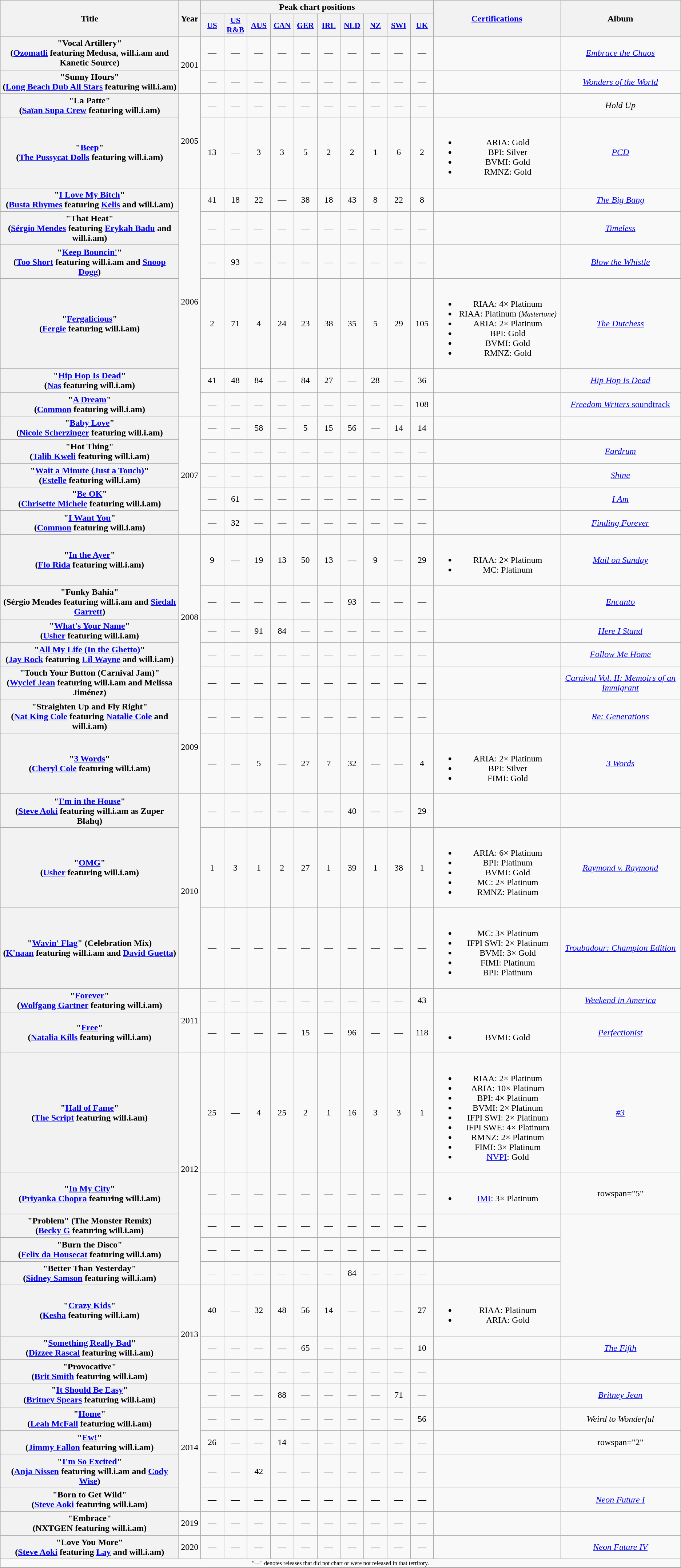<table class="wikitable plainrowheaders" style="text-align:center;" border="1">
<tr>
<th scope="col" rowspan="2" style="width:20em;">Title</th>
<th scope="col" rowspan="2">Year</th>
<th scope="col" colspan="10">Peak chart positions</th>
<th scope="col" rowspan="2" style="width:14em;"><a href='#'>Certifications</a></th>
<th scope="col" rowspan="2">Album</th>
</tr>
<tr>
<th scope="col" style="width:2.5em;font-size:90%;"><a href='#'>US</a><br></th>
<th scope="col" style="width:2.5em;font-size:90%;"><a href='#'>US<br>R&B</a><br></th>
<th scope="col" style="width:2.5em;font-size:90%;"><a href='#'>AUS</a><br></th>
<th scope="col" style="width:2.5em;font-size:90%;"><a href='#'>CAN</a><br></th>
<th scope="col" style="width:2.5em;font-size:90%;"><a href='#'>GER</a><br></th>
<th scope="col" style="width:2.5em;font-size:90%;"><a href='#'>IRL</a><br></th>
<th scope="col" style="width:2.5em;font-size:90%;"><a href='#'>NLD</a><br></th>
<th scope="col" style="width:2.5em;font-size:90%;"><a href='#'>NZ</a><br></th>
<th scope="col" style="width:2.5em;font-size:90%;"><a href='#'>SWI</a><br></th>
<th scope="col" style="width:2.5em;font-size:90%;"><a href='#'>UK</a><br></th>
</tr>
<tr>
<th scope="row">"Vocal Artillery"<br><span>(<a href='#'>Ozomatli</a> featuring Medusa, will.i.am and Kanetic Source)</span></th>
<td rowspan="2">2001</td>
<td>—</td>
<td>—</td>
<td>—</td>
<td>—</td>
<td>—</td>
<td>—</td>
<td>—</td>
<td>—</td>
<td>—</td>
<td>—</td>
<td></td>
<td><em><a href='#'>Embrace the Chaos</a></em></td>
</tr>
<tr>
<th scope="row">"Sunny Hours"<br><span>(<a href='#'>Long Beach Dub All Stars</a> featuring will.i.am)</span></th>
<td>—</td>
<td>—</td>
<td>—</td>
<td>—</td>
<td>—</td>
<td>—</td>
<td>—</td>
<td>—</td>
<td>—</td>
<td>—</td>
<td></td>
<td><em><a href='#'>Wonders of the World</a></em></td>
</tr>
<tr>
<th scope="row">"La Patte"<br><span>(<a href='#'>Saïan Supa Crew</a> featuring will.i.am)</span></th>
<td rowspan="2">2005</td>
<td>—</td>
<td>—</td>
<td>—</td>
<td>—</td>
<td>—</td>
<td>—</td>
<td>—</td>
<td>—</td>
<td>—</td>
<td>—</td>
<td></td>
<td><em>Hold Up</em></td>
</tr>
<tr>
<th scope="row">"<a href='#'>Beep</a>"<br><span>(<a href='#'>The Pussycat Dolls</a> featuring will.i.am)</span></th>
<td>13</td>
<td>—</td>
<td>3</td>
<td>3</td>
<td>5</td>
<td>2</td>
<td>2</td>
<td>1</td>
<td>6</td>
<td>2</td>
<td><br><ul><li>ARIA: Gold</li><li>BPI: Silver</li><li>BVMI: Gold</li><li>RMNZ: Gold</li></ul></td>
<td><em><a href='#'>PCD</a></em></td>
</tr>
<tr>
<th scope="row">"<a href='#'>I Love My Bitch</a>"<br><span>(<a href='#'>Busta Rhymes</a> featuring <a href='#'>Kelis</a> and will.i.am)</span></th>
<td rowspan="6">2006</td>
<td>41</td>
<td>18</td>
<td>22</td>
<td>—</td>
<td>38</td>
<td>18</td>
<td>43</td>
<td>8</td>
<td>22</td>
<td>8</td>
<td></td>
<td><em><a href='#'>The Big Bang</a></em></td>
</tr>
<tr>
<th scope="row">"That Heat"<br><span>(<a href='#'>Sérgio Mendes</a> featuring <a href='#'>Erykah Badu</a> and will.i.am)</span></th>
<td>—</td>
<td>—</td>
<td>—</td>
<td>—</td>
<td>—</td>
<td>—</td>
<td>—</td>
<td>—</td>
<td>—</td>
<td>—</td>
<td></td>
<td><em><a href='#'>Timeless</a></em></td>
</tr>
<tr>
<th scope="row">"<a href='#'>Keep Bouncin'</a>"<br><span>(<a href='#'>Too Short</a> featuring will.i.am and <a href='#'>Snoop Dogg</a>)</span></th>
<td>—</td>
<td>93</td>
<td>—</td>
<td>—</td>
<td>—</td>
<td>—</td>
<td>—</td>
<td>—</td>
<td>—</td>
<td>—</td>
<td></td>
<td><em><a href='#'>Blow the Whistle</a></em></td>
</tr>
<tr>
<th scope="row">"<a href='#'>Fergalicious</a>"<br><span>(<a href='#'>Fergie</a> featuring will.i.am)</span></th>
<td>2</td>
<td>71</td>
<td>4</td>
<td>24</td>
<td>23</td>
<td>38</td>
<td>35</td>
<td>5</td>
<td>29</td>
<td>105</td>
<td><br><ul><li>RIAA: 4× Platinum</li><li>RIAA: Platinum <small>(<em>Mastertone)</em></small></li><li>ARIA: 2× Platinum</li><li>BPI: Gold</li><li>BVMI: Gold</li><li>RMNZ: Gold</li></ul></td>
<td><em><a href='#'>The Dutchess</a></em></td>
</tr>
<tr>
<th scope="row">"<a href='#'>Hip Hop Is Dead</a>"<br><span>(<a href='#'>Nas</a> featuring will.i.am)</span></th>
<td>41</td>
<td>48</td>
<td>84</td>
<td>—</td>
<td>84</td>
<td>27</td>
<td>—</td>
<td>28</td>
<td>—</td>
<td>36</td>
<td></td>
<td><em><a href='#'>Hip Hop Is Dead</a></em></td>
</tr>
<tr>
<th scope="row">"<a href='#'>A Dream</a>"<br><span>(<a href='#'>Common</a> featuring will.i.am)</span></th>
<td>—</td>
<td>—</td>
<td>—</td>
<td>—</td>
<td>—</td>
<td>—</td>
<td>—</td>
<td>—</td>
<td>—</td>
<td>108</td>
<td></td>
<td><a href='#'><em>Freedom Writers</em> soundtrack</a></td>
</tr>
<tr>
<th scope="row">"<a href='#'>Baby Love</a>"<br><span>(<a href='#'>Nicole Scherzinger</a> featuring will.i.am)</span></th>
<td rowspan="5">2007</td>
<td>—</td>
<td>—</td>
<td>58</td>
<td>—</td>
<td>5</td>
<td>15</td>
<td>56</td>
<td>—</td>
<td>14</td>
<td>14</td>
<td></td>
<td></td>
</tr>
<tr>
<th scope="row">"Hot Thing"<br><span>(<a href='#'>Talib Kweli</a> featuring will.i.am)</span></th>
<td>—</td>
<td>—</td>
<td>—</td>
<td>—</td>
<td>—</td>
<td>—</td>
<td>—</td>
<td>—</td>
<td>—</td>
<td>—</td>
<td></td>
<td><em><a href='#'>Eardrum</a></em></td>
</tr>
<tr>
<th scope="row">"<a href='#'>Wait a Minute (Just a Touch)</a>"<br><span>(<a href='#'>Estelle</a> featuring will.i.am)</span></th>
<td>—</td>
<td>—</td>
<td>—</td>
<td>—</td>
<td>—</td>
<td>—</td>
<td>—</td>
<td>—</td>
<td>—</td>
<td>—</td>
<td></td>
<td><em><a href='#'>Shine</a></em></td>
</tr>
<tr>
<th scope="row">"<a href='#'>Be OK</a>"<br><span>(<a href='#'>Chrisette Michele</a> featuring will.i.am)</span></th>
<td>—</td>
<td>61</td>
<td>—</td>
<td>—</td>
<td>—</td>
<td>—</td>
<td>—</td>
<td>—</td>
<td>—</td>
<td>—</td>
<td></td>
<td><em><a href='#'>I Am</a></em></td>
</tr>
<tr>
<th scope="row">"<a href='#'>I Want You</a>"<br><span>(<a href='#'>Common</a> featuring will.i.am)</span></th>
<td>—</td>
<td>32</td>
<td>—</td>
<td>—</td>
<td>—</td>
<td>—</td>
<td>—</td>
<td>—</td>
<td>—</td>
<td>—</td>
<td></td>
<td><em><a href='#'>Finding Forever</a></em></td>
</tr>
<tr>
<th scope="row">"<a href='#'>In the Ayer</a>"<br><span>(<a href='#'>Flo Rida</a> featuring will.i.am)</span></th>
<td rowspan="5">2008</td>
<td>9</td>
<td>—</td>
<td>19</td>
<td>13</td>
<td>50</td>
<td>13</td>
<td>—</td>
<td>9</td>
<td>—</td>
<td>29</td>
<td><br><ul><li>RIAA: 2× Platinum</li><li>MC: Platinum</li></ul></td>
<td><em><a href='#'>Mail on Sunday</a></em></td>
</tr>
<tr>
<th scope="row">"Funky Bahia"<br><span>(Sérgio Mendes featuring will.i.am and <a href='#'>Siedah Garrett</a>)</span></th>
<td>—</td>
<td>—</td>
<td>—</td>
<td>—</td>
<td>—</td>
<td>—</td>
<td>93</td>
<td>—</td>
<td>—</td>
<td>—</td>
<td></td>
<td><em><a href='#'>Encanto</a></em></td>
</tr>
<tr>
<th scope="row">"<a href='#'>What's Your Name</a>"<br><span>(<a href='#'>Usher</a> featuring will.i.am)</span></th>
<td>—</td>
<td>—</td>
<td>91</td>
<td>84</td>
<td>—</td>
<td>—</td>
<td>—</td>
<td>—</td>
<td>—</td>
<td>—</td>
<td></td>
<td><em><a href='#'>Here I Stand</a></em></td>
</tr>
<tr>
<th scope="row">"<a href='#'>All My Life (In the Ghetto)</a>"<br><span>(<a href='#'>Jay Rock</a> featuring <a href='#'>Lil Wayne</a> and will.i.am)</span></th>
<td>—</td>
<td>—</td>
<td>—</td>
<td>—</td>
<td>—</td>
<td>—</td>
<td>—</td>
<td>—</td>
<td>—</td>
<td>—</td>
<td></td>
<td><em><a href='#'>Follow Me Home</a></em></td>
</tr>
<tr>
<th scope="row">"Touch Your Button (Carnival Jam)"<br><span>(<a href='#'>Wyclef Jean</a> featuring will.i.am and Melissa Jiménez)</span></th>
<td>—</td>
<td>—</td>
<td>—</td>
<td>—</td>
<td>—</td>
<td>—</td>
<td>—</td>
<td>—</td>
<td>—</td>
<td>—</td>
<td></td>
<td><em><a href='#'>Carnival Vol. II: Memoirs of an Immigrant</a></em></td>
</tr>
<tr>
<th scope="row">"Straighten Up and Fly Right"<br><span>(<a href='#'>Nat King Cole</a> featuring <a href='#'>Natalie Cole</a> and will.i.am)</span></th>
<td rowspan="2">2009</td>
<td>—</td>
<td>—</td>
<td>—</td>
<td>—</td>
<td>—</td>
<td>—</td>
<td>—</td>
<td>—</td>
<td>—</td>
<td>—</td>
<td></td>
<td><em><a href='#'>Re: Generations</a></em></td>
</tr>
<tr>
<th scope="row">"<a href='#'>3 Words</a>"<br><span>(<a href='#'>Cheryl Cole</a> featuring will.i.am)</span></th>
<td>—</td>
<td>—</td>
<td>5</td>
<td>—</td>
<td>27</td>
<td>7</td>
<td>32</td>
<td>—</td>
<td>—</td>
<td>4</td>
<td><br><ul><li>ARIA: 2× Platinum</li><li>BPI: Silver</li><li>FIMI: Gold</li></ul></td>
<td><em><a href='#'>3 Words</a></em></td>
</tr>
<tr>
<th scope="row">"<a href='#'>I'm in the House</a>"<br><span>(<a href='#'>Steve Aoki</a> featuring will.i.am as Zuper Blahq)</span></th>
<td rowspan="3">2010</td>
<td>—</td>
<td>—</td>
<td>—</td>
<td>—</td>
<td>—</td>
<td>—</td>
<td>40</td>
<td>—</td>
<td>—</td>
<td>29</td>
<td></td>
<td></td>
</tr>
<tr>
<th scope="row">"<a href='#'>OMG</a>"<br><span>(<a href='#'>Usher</a> featuring will.i.am)</span></th>
<td>1</td>
<td>3</td>
<td>1</td>
<td>2</td>
<td>27</td>
<td>1</td>
<td>39</td>
<td>1</td>
<td>38</td>
<td>1</td>
<td><br><ul><li>ARIA: 6× Platinum</li><li>BPI: Platinum</li><li>BVMI: Gold</li><li>MC: 2× Platinum</li><li>RMNZ: Platinum</li></ul></td>
<td><em><a href='#'>Raymond v. Raymond</a></em></td>
</tr>
<tr>
<th scope="row">"<a href='#'>Wavin' Flag</a>" (Celebration Mix)<br><span>(<a href='#'>K'naan</a> featuring will.i.am and <a href='#'>David Guetta</a>)</span></th>
<td>—</td>
<td>—</td>
<td>—</td>
<td>—</td>
<td>—</td>
<td>—</td>
<td>—</td>
<td>—</td>
<td>—</td>
<td>—</td>
<td><br><ul><li>MC: 3× Platinum</li><li>IFPI SWI: 2× Platinum</li><li>BVMI: 3× Gold</li><li>FIMI: Platinum</li><li>BPI: Platinum</li></ul></td>
<td><em><a href='#'>Troubadour: Champion Edition</a></em></td>
</tr>
<tr>
<th scope="row">"<a href='#'>Forever</a>"<br><span>(<a href='#'>Wolfgang Gartner</a> featuring will.i.am)</span></th>
<td rowspan="2">2011</td>
<td>—</td>
<td>—</td>
<td>—</td>
<td>—</td>
<td>—</td>
<td>—</td>
<td>—</td>
<td>—</td>
<td>—</td>
<td>43</td>
<td></td>
<td><em><a href='#'>Weekend in America</a></em></td>
</tr>
<tr>
<th scope="row">"<a href='#'>Free</a>"<br><span>(<a href='#'>Natalia Kills</a> featuring will.i.am)</span></th>
<td>—</td>
<td>—</td>
<td>—</td>
<td>—</td>
<td>15</td>
<td>—</td>
<td>96</td>
<td>—</td>
<td>—</td>
<td>118</td>
<td><br><ul><li>BVMI: Gold</li></ul></td>
<td><em><a href='#'>Perfectionist</a></em></td>
</tr>
<tr>
<th scope="row">"<a href='#'>Hall of Fame</a>"<br><span>(<a href='#'>The Script</a> featuring will.i.am)</span></th>
<td rowspan="5">2012</td>
<td>25</td>
<td>—</td>
<td>4</td>
<td>25</td>
<td>2</td>
<td>1</td>
<td>16</td>
<td>3</td>
<td>3</td>
<td>1</td>
<td><br><ul><li>RIAA: 2× Platinum</li><li>ARIA: 10× Platinum</li><li>BPI: 4× Platinum</li><li>BVMI: 2× Platinum</li><li>IFPI SWI: 2× Platinum</li><li>IFPI SWE: 4× Platinum</li><li>RMNZ: 2× Platinum</li><li>FIMI: 3× Platinum</li><li><a href='#'>NVPI</a>: Gold</li></ul></td>
<td><em><a href='#'>#3</a></em></td>
</tr>
<tr>
<th scope="row">"<a href='#'>In My City</a>"<br><span>(<a href='#'>Priyanka Chopra</a> featuring will.i.am)</span></th>
<td>—</td>
<td>—</td>
<td>—</td>
<td>—</td>
<td>—</td>
<td>—</td>
<td>—</td>
<td>—</td>
<td>—</td>
<td>—</td>
<td><br><ul><li><a href='#'>IMI</a>: 3× Platinum</li></ul></td>
<td>rowspan="5" </td>
</tr>
<tr>
<th scope="row">"Problem" (The Monster Remix)<br><span>(<a href='#'>Becky G</a> featuring will.i.am)</span></th>
<td>—</td>
<td>—</td>
<td>—</td>
<td>—</td>
<td>—</td>
<td>—</td>
<td>—</td>
<td>—</td>
<td>—</td>
<td>—</td>
<td></td>
</tr>
<tr>
<th scope="row">"Burn the Disco"<br><span>(<a href='#'>Felix da Housecat</a> featuring will.i.am)</span></th>
<td>—</td>
<td>—</td>
<td>—</td>
<td>—</td>
<td>—</td>
<td>—</td>
<td>—</td>
<td>—</td>
<td>—</td>
<td>—</td>
<td></td>
</tr>
<tr>
<th scope="row">"Better Than Yesterday"<br><span>(<a href='#'>Sidney Samson</a> featuring will.i.am)</span></th>
<td>—</td>
<td>—</td>
<td>—</td>
<td>—</td>
<td>—</td>
<td>—</td>
<td>84</td>
<td>—</td>
<td>—</td>
<td>—</td>
<td></td>
</tr>
<tr>
<th scope="row">"<a href='#'>Crazy Kids</a>"<br><span>(<a href='#'>Kesha</a> featuring will.i.am)</span></th>
<td rowspan="3">2013</td>
<td>40</td>
<td>—</td>
<td>32</td>
<td>48</td>
<td>56</td>
<td>14</td>
<td>—</td>
<td>—</td>
<td>—</td>
<td>27</td>
<td><br><ul><li>RIAA: Platinum</li><li>ARIA: Gold</li></ul></td>
</tr>
<tr>
<th scope="row">"<a href='#'>Something Really Bad</a>"<br><span>(<a href='#'>Dizzee Rascal</a> featuring will.i.am)</span></th>
<td>—</td>
<td>—</td>
<td>—</td>
<td>—</td>
<td>65</td>
<td>—</td>
<td>—</td>
<td>—</td>
<td>—</td>
<td>10</td>
<td></td>
<td><em><a href='#'>The Fifth</a></em></td>
</tr>
<tr>
<th scope="row">"Provocative"<br><span>(<a href='#'>Brit Smith</a> featuring will.i.am)</span></th>
<td>—</td>
<td>—</td>
<td>—</td>
<td>—</td>
<td>—</td>
<td>—</td>
<td>—</td>
<td>—</td>
<td>—</td>
<td>—</td>
<td></td>
<td></td>
</tr>
<tr>
<th scope="row">"<a href='#'>It Should Be Easy</a>"<br><span>(<a href='#'>Britney Spears</a> featuring will.i.am)</span></th>
<td rowspan="5">2014</td>
<td>—</td>
<td>—</td>
<td>—</td>
<td>88</td>
<td>—</td>
<td>—</td>
<td>—</td>
<td>—</td>
<td>71</td>
<td>—</td>
<td></td>
<td><em><a href='#'>Britney Jean</a></em></td>
</tr>
<tr>
<th scope="row">"<a href='#'>Home</a>"<br><span>(<a href='#'>Leah McFall</a> featuring will.i.am)</span></th>
<td>—</td>
<td>—</td>
<td>—</td>
<td>—</td>
<td>—</td>
<td>—</td>
<td>—</td>
<td>—</td>
<td>—</td>
<td>56</td>
<td></td>
<td><em>Weird to Wonderful</em></td>
</tr>
<tr>
<th scope="row">"<a href='#'>Ew!</a>"<br><span>(<a href='#'>Jimmy Fallon</a> featuring will.i.am)</span></th>
<td>26</td>
<td>—</td>
<td>—</td>
<td>14</td>
<td>—</td>
<td>—</td>
<td>—</td>
<td>—</td>
<td>—</td>
<td>—</td>
<td></td>
<td>rowspan="2" </td>
</tr>
<tr>
<th scope="row">"<a href='#'>I'm So Excited</a>"<br><span>(<a href='#'>Anja Nissen</a> featuring will.i.am and <a href='#'>Cody Wise</a>)</span></th>
<td>—</td>
<td>—</td>
<td>42</td>
<td>—</td>
<td>—</td>
<td>—</td>
<td>—</td>
<td>—</td>
<td>—</td>
<td>—</td>
<td></td>
</tr>
<tr>
<th scope="row">"Born to Get Wild"<br><span>(<a href='#'>Steve Aoki</a> featuring will.i.am)</span></th>
<td>—</td>
<td>—</td>
<td>—</td>
<td>—</td>
<td>—</td>
<td>—</td>
<td>—</td>
<td>—</td>
<td>—</td>
<td>—</td>
<td></td>
<td><em><a href='#'>Neon Future I</a></em></td>
</tr>
<tr>
<th scope="row">"Embrace"<br><span>(NXTGEN featuring will.i.am)</span></th>
<td>2019</td>
<td>—</td>
<td>—</td>
<td>—</td>
<td>—</td>
<td>—</td>
<td>—</td>
<td>—</td>
<td>—</td>
<td>—</td>
<td>—</td>
<td></td>
<td></td>
</tr>
<tr>
<th scope="row">"Love You More" <br><span> (<a href='#'>Steve Aoki</a> featuring <a href='#'>Lay</a> and will.i.am)</span></th>
<td>2020</td>
<td>—</td>
<td>—</td>
<td>—</td>
<td>—</td>
<td>—</td>
<td>—</td>
<td>—</td>
<td>—</td>
<td>—</td>
<td>—</td>
<td></td>
<td><em><a href='#'>Neon Future IV</a></em></td>
</tr>
<tr>
<td align="center" colspan="15" style="font-size:8pt">"—" denotes releases that did not chart or were not released in that territory.</td>
</tr>
</table>
